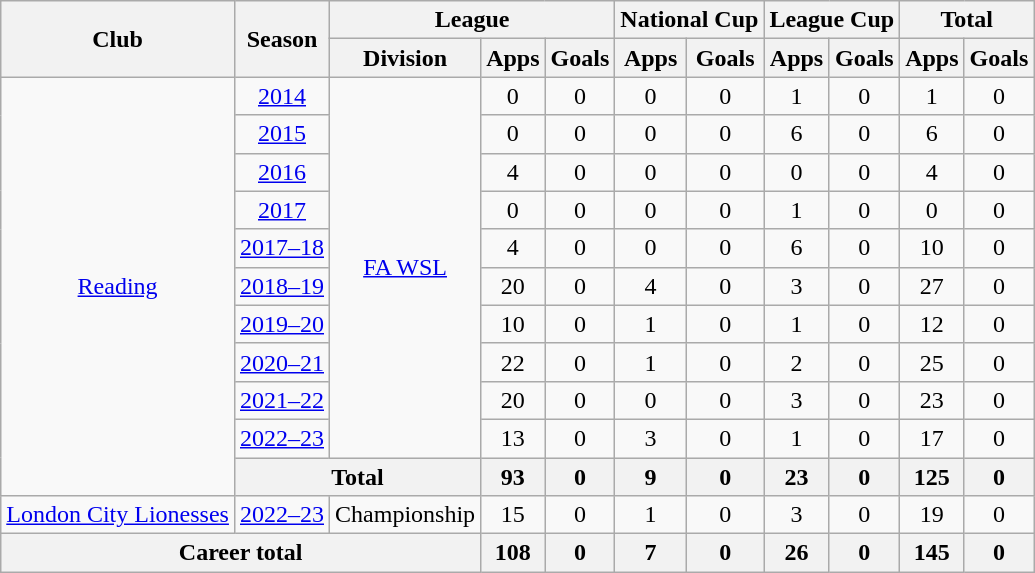<table class="wikitable" style="text-align:center">
<tr>
<th rowspan="2">Club</th>
<th rowspan="2">Season</th>
<th colspan="3">League</th>
<th colspan="2">National Cup</th>
<th colspan="2">League Cup</th>
<th colspan="2">Total</th>
</tr>
<tr>
<th>Division</th>
<th>Apps</th>
<th>Goals</th>
<th>Apps</th>
<th>Goals</th>
<th>Apps</th>
<th>Goals</th>
<th>Apps</th>
<th>Goals</th>
</tr>
<tr>
<td rowspan="11"><a href='#'>Reading</a></td>
<td><a href='#'>2014</a></td>
<td rowspan="10"><a href='#'>FA WSL</a></td>
<td>0</td>
<td>0</td>
<td>0</td>
<td>0</td>
<td>1</td>
<td>0</td>
<td>1</td>
<td>0</td>
</tr>
<tr>
<td><a href='#'>2015</a></td>
<td>0</td>
<td>0</td>
<td>0</td>
<td>0</td>
<td>6</td>
<td>0</td>
<td>6</td>
<td>0</td>
</tr>
<tr>
<td><a href='#'>2016</a></td>
<td>4</td>
<td>0</td>
<td>0</td>
<td>0</td>
<td>0</td>
<td>0</td>
<td>4</td>
<td>0</td>
</tr>
<tr>
<td><a href='#'>2017</a></td>
<td>0</td>
<td>0</td>
<td>0</td>
<td>0</td>
<td>1</td>
<td>0</td>
<td>0</td>
<td>0</td>
</tr>
<tr>
<td><a href='#'>2017–18</a></td>
<td>4</td>
<td>0</td>
<td>0</td>
<td>0</td>
<td>6</td>
<td>0</td>
<td>10</td>
<td>0</td>
</tr>
<tr>
<td><a href='#'>2018–19</a></td>
<td>20</td>
<td>0</td>
<td>4</td>
<td>0</td>
<td>3</td>
<td>0</td>
<td>27</td>
<td>0</td>
</tr>
<tr>
<td><a href='#'>2019–20</a></td>
<td>10</td>
<td>0</td>
<td>1</td>
<td>0</td>
<td>1</td>
<td>0</td>
<td>12</td>
<td>0</td>
</tr>
<tr>
<td><a href='#'>2020–21</a></td>
<td>22</td>
<td>0</td>
<td>1</td>
<td>0</td>
<td>2</td>
<td>0</td>
<td>25</td>
<td>0</td>
</tr>
<tr>
<td><a href='#'>2021–22</a></td>
<td>20</td>
<td>0</td>
<td>0</td>
<td>0</td>
<td>3</td>
<td>0</td>
<td>23</td>
<td>0</td>
</tr>
<tr>
<td><a href='#'>2022–23</a></td>
<td>13</td>
<td>0</td>
<td>3</td>
<td>0</td>
<td>1</td>
<td>0</td>
<td>17</td>
<td>0</td>
</tr>
<tr>
<th colspan="2">Total</th>
<th>93</th>
<th>0</th>
<th>9</th>
<th>0</th>
<th>23</th>
<th>0</th>
<th>125</th>
<th>0</th>
</tr>
<tr>
<td><a href='#'>London City Lionesses</a></td>
<td><a href='#'>2022–23</a></td>
<td>Championship</td>
<td>15</td>
<td>0</td>
<td>1</td>
<td>0</td>
<td>3</td>
<td>0</td>
<td>19</td>
<td>0</td>
</tr>
<tr>
<th colspan="3">Career total</th>
<th>108</th>
<th>0</th>
<th>7</th>
<th>0</th>
<th>26</th>
<th>0</th>
<th>145</th>
<th>0</th>
</tr>
</table>
